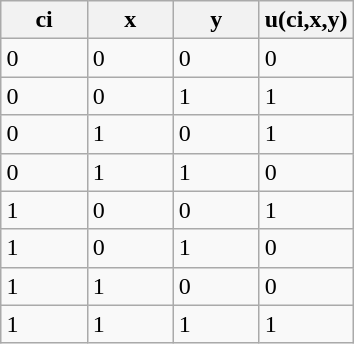<table class="wikitable" style="margin: 1em auto 1em auto">
<tr>
<th width="50">ci</th>
<th width="50">x</th>
<th width="50">y</th>
<th width="50">u(ci,x,y)</th>
</tr>
<tr>
<td>0</td>
<td>0</td>
<td>0</td>
<td>0</td>
</tr>
<tr>
<td>0</td>
<td>0</td>
<td>1</td>
<td>1</td>
</tr>
<tr>
<td>0</td>
<td>1</td>
<td>0</td>
<td>1</td>
</tr>
<tr>
<td>0</td>
<td>1</td>
<td>1</td>
<td>0</td>
</tr>
<tr>
<td>1</td>
<td>0</td>
<td>0</td>
<td>1</td>
</tr>
<tr>
<td>1</td>
<td>0</td>
<td>1</td>
<td>0</td>
</tr>
<tr>
<td>1</td>
<td>1</td>
<td>0</td>
<td>0</td>
</tr>
<tr>
<td>1</td>
<td>1</td>
<td>1</td>
<td>1</td>
</tr>
</table>
